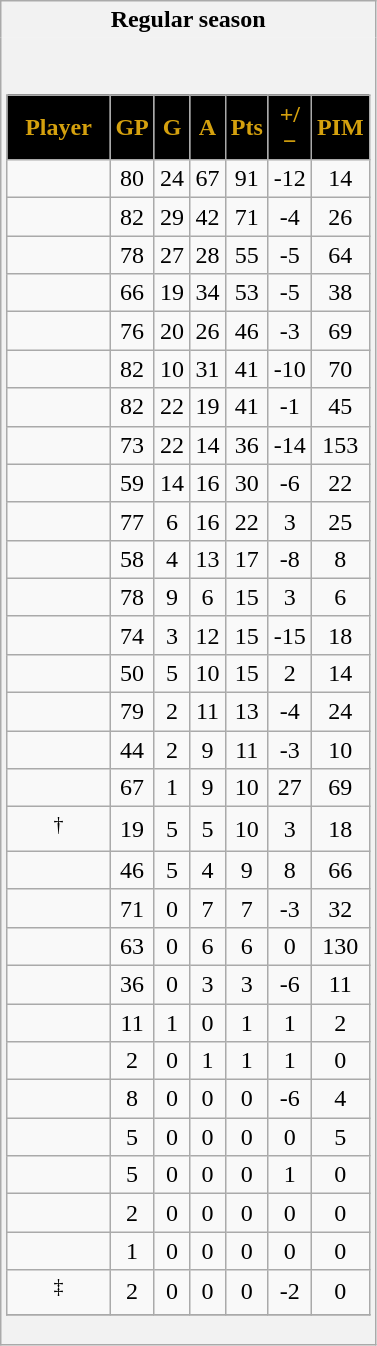<table class="wikitable" style="border: 1px solid #aaa;">
<tr>
<th style="border: 0;">Regular season</th>
</tr>
<tr>
<td style="background: #f2f2f2; border: 0; text-align: center;"><br><table class="wikitable sortable" width="100%">
<tr align=center>
<th style="background:black;color:#D5A10E;" width="40%">Player</th>
<th style="background:black;color:#D5A10E;" width="10%">GP</th>
<th style="background:black;color:#D5A10E;" width="10%">G</th>
<th style="background:black;color:#D5A10E;" width="10%">A</th>
<th style="background:black;color:#D5A10E;" width="10%">Pts</th>
<th style="background:black;color:#D5A10E;" width="10%">+/−</th>
<th style="background:black;color:#D5A10E;" width="10%">PIM</th>
</tr>
<tr align=center>
<td></td>
<td>80</td>
<td>24</td>
<td>67</td>
<td>91</td>
<td>-12</td>
<td>14</td>
</tr>
<tr align=center>
<td></td>
<td>82</td>
<td>29</td>
<td>42</td>
<td>71</td>
<td>-4</td>
<td>26</td>
</tr>
<tr align=center>
<td></td>
<td>78</td>
<td>27</td>
<td>28</td>
<td>55</td>
<td>-5</td>
<td>64</td>
</tr>
<tr align=center>
<td></td>
<td>66</td>
<td>19</td>
<td>34</td>
<td>53</td>
<td>-5</td>
<td>38</td>
</tr>
<tr align=center>
<td></td>
<td>76</td>
<td>20</td>
<td>26</td>
<td>46</td>
<td>-3</td>
<td>69</td>
</tr>
<tr align=center>
<td></td>
<td>82</td>
<td>10</td>
<td>31</td>
<td>41</td>
<td>-10</td>
<td>70</td>
</tr>
<tr align=center>
<td></td>
<td>82</td>
<td>22</td>
<td>19</td>
<td>41</td>
<td>-1</td>
<td>45</td>
</tr>
<tr align=center>
<td></td>
<td>73</td>
<td>22</td>
<td>14</td>
<td>36</td>
<td>-14</td>
<td>153</td>
</tr>
<tr align=center>
<td></td>
<td>59</td>
<td>14</td>
<td>16</td>
<td>30</td>
<td>-6</td>
<td>22</td>
</tr>
<tr align=center>
<td></td>
<td>77</td>
<td>6</td>
<td>16</td>
<td>22</td>
<td>3</td>
<td>25</td>
</tr>
<tr align=center>
<td></td>
<td>58</td>
<td>4</td>
<td>13</td>
<td>17</td>
<td>-8</td>
<td>8</td>
</tr>
<tr align=center>
<td></td>
<td>78</td>
<td>9</td>
<td>6</td>
<td>15</td>
<td>3</td>
<td>6</td>
</tr>
<tr align=center>
<td></td>
<td>74</td>
<td>3</td>
<td>12</td>
<td>15</td>
<td>-15</td>
<td>18</td>
</tr>
<tr align=center>
<td></td>
<td>50</td>
<td>5</td>
<td>10</td>
<td>15</td>
<td>2</td>
<td>14</td>
</tr>
<tr align=center>
<td></td>
<td>79</td>
<td>2</td>
<td>11</td>
<td>13</td>
<td>-4</td>
<td>24</td>
</tr>
<tr align=center>
<td></td>
<td>44</td>
<td>2</td>
<td>9</td>
<td>11</td>
<td>-3</td>
<td>10</td>
</tr>
<tr align=center>
<td></td>
<td>67</td>
<td>1</td>
<td>9</td>
<td>10</td>
<td>27</td>
<td>69</td>
</tr>
<tr align=center>
<td><sup>†</sup></td>
<td>19</td>
<td>5</td>
<td>5</td>
<td>10</td>
<td>3</td>
<td>18</td>
</tr>
<tr align=center>
<td></td>
<td>46</td>
<td>5</td>
<td>4</td>
<td>9</td>
<td>8</td>
<td>66</td>
</tr>
<tr align=center>
<td></td>
<td>71</td>
<td>0</td>
<td>7</td>
<td>7</td>
<td>-3</td>
<td>32</td>
</tr>
<tr align=center>
<td></td>
<td>63</td>
<td>0</td>
<td>6</td>
<td>6</td>
<td>0</td>
<td>130</td>
</tr>
<tr align=center>
<td></td>
<td>36</td>
<td>0</td>
<td>3</td>
<td>3</td>
<td>-6</td>
<td>11</td>
</tr>
<tr align=center>
<td></td>
<td>11</td>
<td>1</td>
<td>0</td>
<td>1</td>
<td>1</td>
<td>2</td>
</tr>
<tr align=center>
<td></td>
<td>2</td>
<td>0</td>
<td>1</td>
<td>1</td>
<td>1</td>
<td>0</td>
</tr>
<tr align=center>
<td></td>
<td>8</td>
<td>0</td>
<td>0</td>
<td>0</td>
<td>-6</td>
<td>4</td>
</tr>
<tr align=center>
<td></td>
<td>5</td>
<td>0</td>
<td>0</td>
<td>0</td>
<td>0</td>
<td>5</td>
</tr>
<tr align=center>
<td></td>
<td>5</td>
<td>0</td>
<td>0</td>
<td>0</td>
<td>1</td>
<td>0</td>
</tr>
<tr align=center>
<td></td>
<td>2</td>
<td>0</td>
<td>0</td>
<td>0</td>
<td>0</td>
<td>0</td>
</tr>
<tr align=center>
<td></td>
<td>1</td>
<td>0</td>
<td>0</td>
<td>0</td>
<td>0</td>
<td>0</td>
</tr>
<tr align=center>
<td><sup>‡</sup></td>
<td>2</td>
<td>0</td>
<td>0</td>
<td>0</td>
<td>-2</td>
<td>0</td>
</tr>
<tr>
</tr>
</table>
</td>
</tr>
</table>
